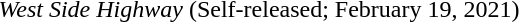<table class="collapsible collapsed">
<tr>
<td><em>West Side Highway</em> (Self-released; February 19, 2021)</td>
</tr>
<tr>
<td></td>
</tr>
</table>
